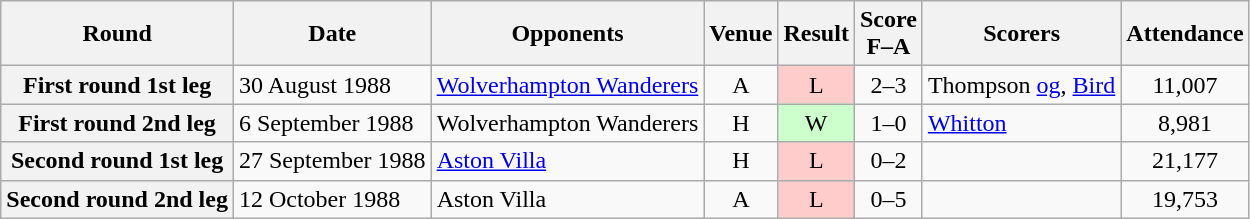<table class="wikitable plainrowheaders" style="text-align:center">
<tr>
<th scope="col">Round</th>
<th scope="col">Date</th>
<th scope="col">Opponents</th>
<th scope="col">Venue</th>
<th scope="col">Result</th>
<th scope="col">Score<br>F–A</th>
<th scope="col">Scorers</th>
<th scope="col">Attendance</th>
</tr>
<tr>
<th scope="row">First round 1st leg</th>
<td align="left">30 August 1988</td>
<td align="left"><a href='#'>Wolverhampton Wanderers</a></td>
<td>A</td>
<td style="background:#fcc">L</td>
<td>2–3</td>
<td align="left">Thompson <a href='#'>og</a>, <a href='#'>Bird</a></td>
<td>11,007</td>
</tr>
<tr>
<th scope="row">First round 2nd leg</th>
<td align="left">6 September 1988</td>
<td align="left">Wolverhampton Wanderers</td>
<td>H</td>
<td style="background:#cfc">W</td>
<td>1–0</td>
<td align="left"><a href='#'>Whitton</a></td>
<td>8,981</td>
</tr>
<tr>
<th scope="row">Second round 1st leg</th>
<td align="left">27 September 1988</td>
<td align="left"><a href='#'>Aston Villa</a></td>
<td>H</td>
<td style="background:#fcc">L</td>
<td>0–2</td>
<td></td>
<td>21,177</td>
</tr>
<tr>
<th scope="row">Second round 2nd leg</th>
<td align="left">12 October 1988</td>
<td align="left">Aston Villa</td>
<td>A</td>
<td style="background:#fcc">L</td>
<td>0–5</td>
<td></td>
<td>19,753</td>
</tr>
</table>
